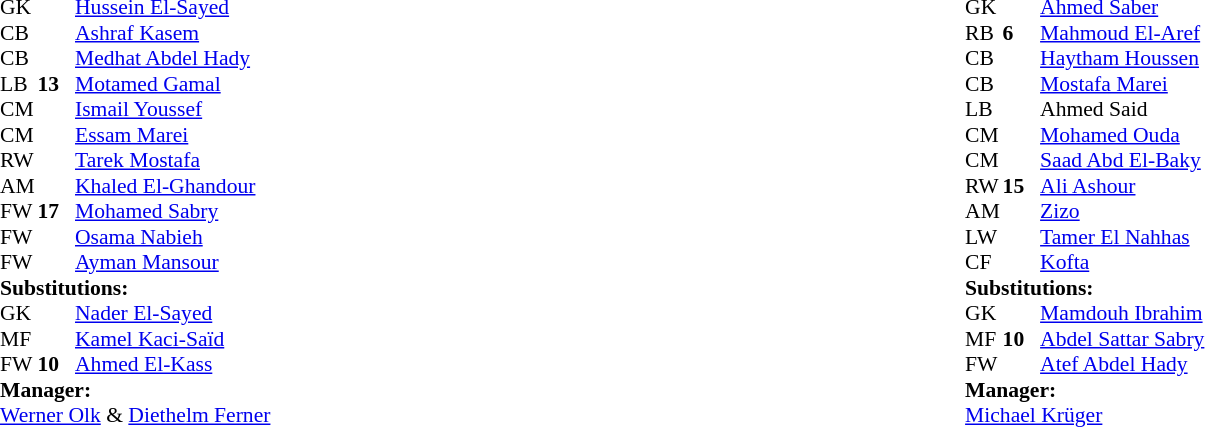<table width="100%">
<tr>
<td valign="top" width="50%"><br><table style="font-size: 90%" cellspacing="0" cellpadding="0" align=center>
<tr>
<th width="25"></th>
<th width="25"></th>
</tr>
<tr>
<td>GK</td>
<td><strong> </strong></td>
<td> <a href='#'>Hussein El-Sayed</a></td>
<td></td>
<td></td>
</tr>
<tr>
<td>CB</td>
<td><strong> </strong></td>
<td> <a href='#'>Ashraf Kasem</a></td>
</tr>
<tr>
<td>CB</td>
<td><strong> </strong></td>
<td> <a href='#'>Medhat Abdel Hady</a></td>
</tr>
<tr>
<td>LB</td>
<td><strong>13</strong></td>
<td> <a href='#'>Motamed Gamal</a></td>
</tr>
<tr>
<td>CM</td>
<td><strong> </strong></td>
<td> <a href='#'>Ismail Youssef</a></td>
<td></td>
<td></td>
</tr>
<tr>
<td>CM</td>
<td><strong> </strong></td>
<td> <a href='#'>Essam Marei</a></td>
</tr>
<tr>
<td>RW</td>
<td><strong> </strong></td>
<td> <a href='#'>Tarek Mostafa</a></td>
<td></td>
<td></td>
</tr>
<tr>
<td>AM</td>
<td><strong> </strong></td>
<td> <a href='#'>Khaled El-Ghandour</a></td>
<td></td>
<td></td>
</tr>
<tr>
<td>FW</td>
<td><strong>17</strong></td>
<td> <a href='#'>Mohamed Sabry</a></td>
</tr>
<tr>
<td>FW</td>
<td><strong> </strong></td>
<td> <a href='#'>Osama Nabieh</a></td>
</tr>
<tr>
<td>FW</td>
<td><strong> </strong></td>
<td> <a href='#'>Ayman Mansour</a></td>
</tr>
<tr>
<td colspan=3><strong>Substitutions:</strong></td>
</tr>
<tr>
<td>GK</td>
<td><strong> </strong></td>
<td> <a href='#'>Nader El-Sayed</a></td>
<td></td>
<td></td>
</tr>
<tr>
<td>MF</td>
<td><strong> </strong></td>
<td> <a href='#'>Kamel Kaci-Saïd</a></td>
<td></td>
<td></td>
</tr>
<tr>
<td>FW</td>
<td><strong>10</strong></td>
<td> <a href='#'>Ahmed El-Kass</a></td>
<td></td>
<td></td>
</tr>
<tr>
<td colspan=3><strong>Manager:</strong></td>
</tr>
<tr>
<td colspan=3> <a href='#'>Werner Olk</a> &  <a href='#'>Diethelm Ferner</a></td>
</tr>
</table>
</td>
<td valign="top"></td>
<td valign="top" width="50%"><br><table style="font-size: 90%" cellspacing="0" cellpadding="0" align="center">
<tr>
<th width=25></th>
<th width=25></th>
</tr>
<tr>
<td>GK</td>
<td><strong></strong></td>
<td> <a href='#'>Ahmed Saber</a></td>
<td></td>
<td></td>
</tr>
<tr>
<td>RB</td>
<td><strong>6</strong></td>
<td> <a href='#'>Mahmoud El-Aref</a></td>
</tr>
<tr>
<td>CB</td>
<td><strong></strong></td>
<td> <a href='#'>Haytham Houssen</a></td>
</tr>
<tr>
<td>CB</td>
<td><strong></strong></td>
<td> <a href='#'>Mostafa Marei</a></td>
<td></td>
<td></td>
</tr>
<tr>
<td>LB</td>
<td><strong></strong></td>
<td> Ahmed Said</td>
</tr>
<tr>
<td>CM</td>
<td><strong></strong></td>
<td> <a href='#'>Mohamed Ouda</a></td>
<td></td>
<td></td>
</tr>
<tr>
<td>CM</td>
<td><strong></strong></td>
<td> <a href='#'>Saad Abd El-Baky</a></td>
</tr>
<tr>
<td>RW</td>
<td><strong>15</strong></td>
<td> <a href='#'>Ali Ashour</a></td>
<td></td>
<td></td>
</tr>
<tr>
<td>AM</td>
<td><strong></strong></td>
<td> <a href='#'>Zizo</a></td>
<td></td>
<td></td>
</tr>
<tr>
<td>LW</td>
<td><strong></strong></td>
<td> <a href='#'>Tamer El Nahhas</a></td>
<td></td>
<td></td>
</tr>
<tr>
<td>CF</td>
<td><strong></strong></td>
<td> <a href='#'>Kofta</a></td>
<td></td>
<td></td>
</tr>
<tr>
<td colspan=3><strong>Substitutions:</strong></td>
</tr>
<tr>
<td>GK</td>
<td><strong></strong></td>
<td> <a href='#'>Mamdouh Ibrahim</a></td>
<td></td>
<td></td>
</tr>
<tr>
<td>MF</td>
<td><strong>10</strong></td>
<td> <a href='#'>Abdel Sattar Sabry</a></td>
<td></td>
<td></td>
</tr>
<tr>
<td>FW</td>
<td><strong></strong></td>
<td> <a href='#'>Atef Abdel Hady</a></td>
<td></td>
<td></td>
</tr>
<tr>
<td colspan=3><strong>Manager:</strong></td>
</tr>
<tr>
<td colspan=3> <a href='#'>Michael Krüger</a></td>
</tr>
</table>
</td>
</tr>
</table>
